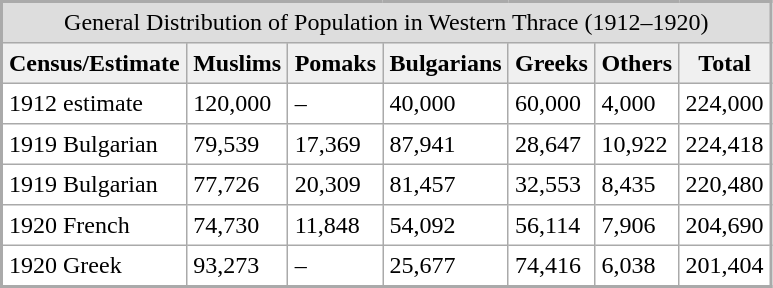<table cellpadding="4" cellspacing="0" width=250 align="center" rules="all" style="margin: 1em; background: #ffffff; border: 2px solid #aaa; font-size: 100%;">
<tr bgcolor=#DDDDDD>
<td colspan=9 align="center">General Distribution of Population in Western Thrace (1912–1920)</td>
</tr>
<tr bgcolor=#f0f0f0 align="center">
<th>Census/Estimate</th>
<th>Muslims</th>
<th>Pomaks</th>
<th>Bulgarians</th>
<th>Greeks</th>
<th>Others</th>
<th>Total</th>
</tr>
<tr>
<td>1912 estimate</td>
<td>120,000</td>
<td>–</td>
<td>40,000</td>
<td>60,000</td>
<td>4,000</td>
<td>224,000</td>
</tr>
<tr>
<td>1919 Bulgarian</td>
<td>79,539</td>
<td>17,369</td>
<td>87,941</td>
<td>28,647</td>
<td>10,922</td>
<td>224,418</td>
</tr>
<tr>
<td>1919 Bulgarian</td>
<td>77,726</td>
<td>20,309</td>
<td>81,457</td>
<td>32,553</td>
<td>8,435</td>
<td>220,480</td>
</tr>
<tr>
<td>1920 French</td>
<td>74,730</td>
<td>11,848</td>
<td>54,092</td>
<td>56,114</td>
<td>7,906</td>
<td>204,690</td>
</tr>
<tr>
<td>1920 Greek</td>
<td>93,273</td>
<td>–</td>
<td>25,677</td>
<td>74,416</td>
<td>6,038</td>
<td>201,404</td>
</tr>
</table>
